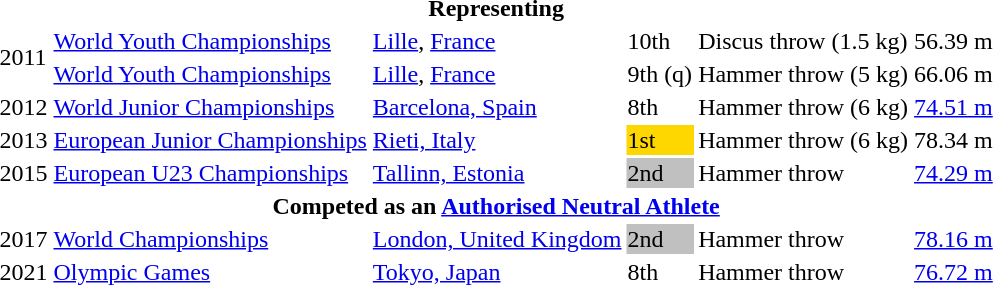<table>
<tr>
<th colspan="6">Representing </th>
</tr>
<tr>
<td rowspan=2>2011</td>
<td><a href='#'>World Youth Championships</a></td>
<td><a href='#'>Lille</a>, <a href='#'>France</a></td>
<td>10th</td>
<td>Discus throw (1.5 kg)</td>
<td>56.39 m</td>
</tr>
<tr>
<td><a href='#'>World Youth Championships</a></td>
<td><a href='#'>Lille</a>, <a href='#'>France</a></td>
<td>9th (q)</td>
<td>Hammer throw (5 kg)</td>
<td>66.06 m</td>
</tr>
<tr>
<td>2012</td>
<td><a href='#'>World Junior Championships</a></td>
<td><a href='#'>Barcelona, Spain</a></td>
<td>8th</td>
<td>Hammer throw (6 kg)</td>
<td><a href='#'>74.51 m</a></td>
</tr>
<tr>
<td>2013</td>
<td><a href='#'>European Junior Championships</a></td>
<td><a href='#'>Rieti, Italy</a></td>
<td bgcolor=gold>1st</td>
<td>Hammer throw (6 kg)</td>
<td>78.34 m</td>
</tr>
<tr>
<td>2015</td>
<td><a href='#'>European U23 Championships</a></td>
<td><a href='#'>Tallinn, Estonia</a></td>
<td bgcolor=silver>2nd</td>
<td>Hammer throw</td>
<td><a href='#'>74.29 m</a></td>
</tr>
<tr>
<th colspan="6">Competed as an  <a href='#'>Authorised Neutral Athlete</a></th>
</tr>
<tr>
<td>2017</td>
<td><a href='#'>World Championships</a></td>
<td><a href='#'>London, United Kingdom</a></td>
<td bgcolor=silver>2nd</td>
<td>Hammer throw</td>
<td><a href='#'>78.16 m</a></td>
</tr>
<tr>
<td>2021</td>
<td><a href='#'>Olympic Games</a></td>
<td><a href='#'>Tokyo, Japan</a></td>
<td>8th</td>
<td>Hammer throw</td>
<td><a href='#'>76.72 m</a></td>
</tr>
</table>
